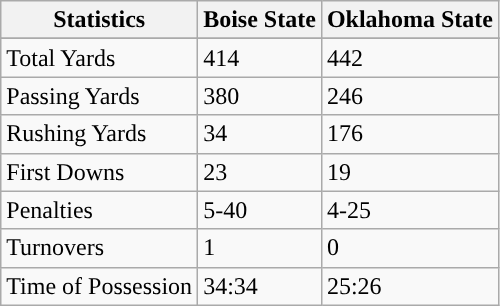<table class="wikitable">
<tr>
<th>Statistics</th>
<th>Boise State</th>
<th>Oklahoma State</th>
</tr>
<tr>
</tr>
<tr>
<td>Total Yards</td>
<td>414</td>
<td>442</td>
</tr>
<tr>
<td>Passing Yards</td>
<td>380</td>
<td>246</td>
</tr>
<tr>
<td>Rushing Yards</td>
<td>34</td>
<td>176</td>
</tr>
<tr>
<td>First Downs</td>
<td>23</td>
<td>19</td>
</tr>
<tr>
<td>Penalties</td>
<td>5-40</td>
<td>4-25</td>
</tr>
<tr>
<td>Turnovers</td>
<td>1</td>
<td>0</td>
</tr>
<tr>
<td>Time of Possession</td>
<td>34:34</td>
<td>25:26</td>
</tr>
</table>
